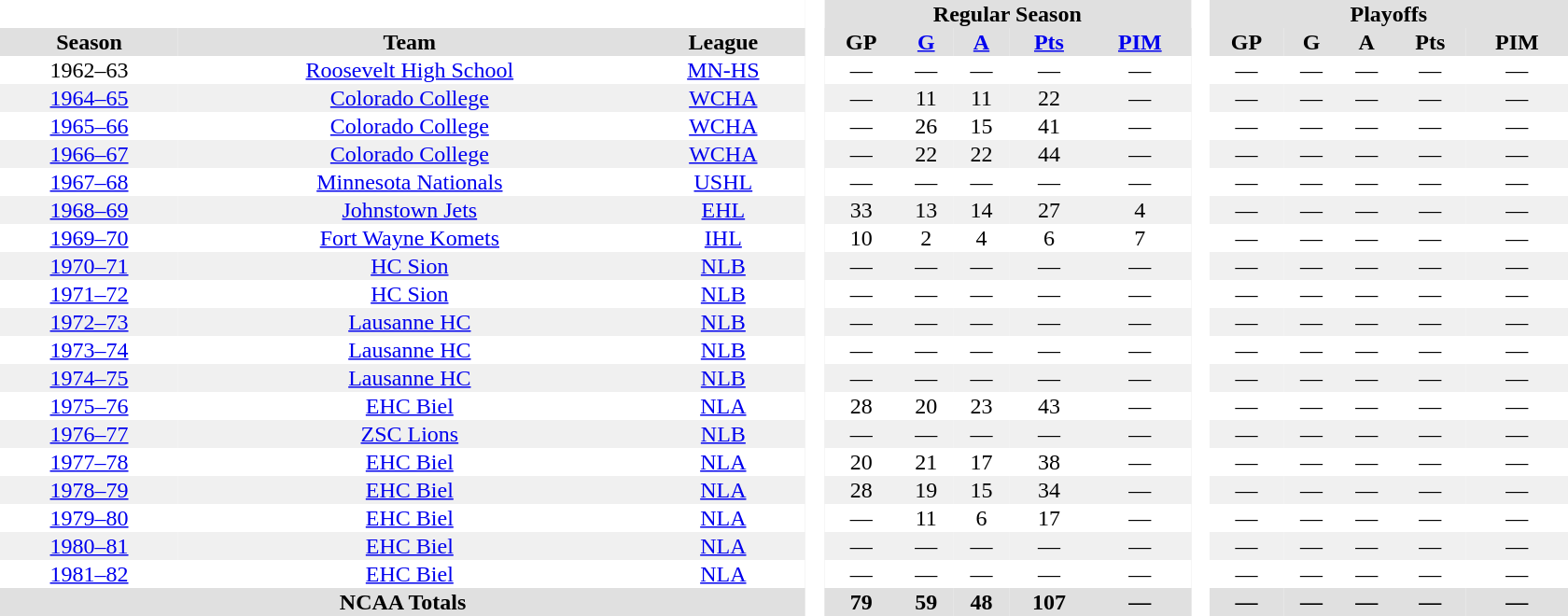<table border="0" cellpadding="1" cellspacing="0" style="text-align:center; width:70em">
<tr bgcolor="#e0e0e0">
<th colspan="3"  bgcolor="#ffffff"> </th>
<th rowspan="99" bgcolor="#ffffff"> </th>
<th colspan="5">Regular Season</th>
<th rowspan="99" bgcolor="#ffffff"> </th>
<th colspan="5">Playoffs</th>
</tr>
<tr bgcolor="#e0e0e0">
<th>Season</th>
<th>Team</th>
<th>League</th>
<th>GP</th>
<th><a href='#'>G</a></th>
<th><a href='#'>A</a></th>
<th><a href='#'>Pts</a></th>
<th><a href='#'>PIM</a></th>
<th>GP</th>
<th>G</th>
<th>A</th>
<th>Pts</th>
<th>PIM</th>
</tr>
<tr>
<td>1962–63</td>
<td><a href='#'>Roosevelt High School</a></td>
<td><a href='#'>MN-HS</a></td>
<td>—</td>
<td>—</td>
<td>—</td>
<td>—</td>
<td>—</td>
<td>—</td>
<td>—</td>
<td>—</td>
<td>—</td>
<td>—</td>
</tr>
<tr bgcolor=f0f0f0>
<td><a href='#'>1964–65</a></td>
<td><a href='#'>Colorado College</a></td>
<td><a href='#'>WCHA</a></td>
<td>—</td>
<td>11</td>
<td>11</td>
<td>22</td>
<td>—</td>
<td>—</td>
<td>—</td>
<td>—</td>
<td>—</td>
<td>—</td>
</tr>
<tr>
<td><a href='#'>1965–66</a></td>
<td><a href='#'>Colorado College</a></td>
<td><a href='#'>WCHA</a></td>
<td>—</td>
<td>26</td>
<td>15</td>
<td>41</td>
<td>—</td>
<td>—</td>
<td>—</td>
<td>—</td>
<td>—</td>
<td>—</td>
</tr>
<tr bgcolor=f0f0f0>
<td><a href='#'>1966–67</a></td>
<td><a href='#'>Colorado College</a></td>
<td><a href='#'>WCHA</a></td>
<td>—</td>
<td>22</td>
<td>22</td>
<td>44</td>
<td>—</td>
<td>—</td>
<td>—</td>
<td>—</td>
<td>—</td>
<td>—</td>
</tr>
<tr>
<td><a href='#'>1967–68</a></td>
<td><a href='#'>Minnesota Nationals</a></td>
<td><a href='#'>USHL</a></td>
<td>—</td>
<td>—</td>
<td>—</td>
<td>—</td>
<td>—</td>
<td>—</td>
<td>—</td>
<td>—</td>
<td>—</td>
<td>—</td>
</tr>
<tr bgcolor=f0f0f0>
<td><a href='#'>1968–69</a></td>
<td><a href='#'>Johnstown Jets</a></td>
<td><a href='#'>EHL</a></td>
<td>33</td>
<td>13</td>
<td>14</td>
<td>27</td>
<td>4</td>
<td>—</td>
<td>—</td>
<td>—</td>
<td>—</td>
<td>—</td>
</tr>
<tr>
<td><a href='#'>1969–70</a></td>
<td><a href='#'>Fort Wayne Komets</a></td>
<td><a href='#'>IHL</a></td>
<td>10</td>
<td>2</td>
<td>4</td>
<td>6</td>
<td>7</td>
<td>—</td>
<td>—</td>
<td>—</td>
<td>—</td>
<td>—</td>
</tr>
<tr bgcolor=f0f0f0>
<td><a href='#'>1970–71</a></td>
<td><a href='#'>HC Sion</a></td>
<td><a href='#'>NLB</a></td>
<td>—</td>
<td>—</td>
<td>—</td>
<td>—</td>
<td>—</td>
<td>—</td>
<td>—</td>
<td>—</td>
<td>—</td>
<td>—</td>
</tr>
<tr>
<td><a href='#'>1971–72</a></td>
<td><a href='#'>HC Sion</a></td>
<td><a href='#'>NLB</a></td>
<td>—</td>
<td>—</td>
<td>—</td>
<td>—</td>
<td>—</td>
<td>—</td>
<td>—</td>
<td>—</td>
<td>—</td>
<td>—</td>
</tr>
<tr bgcolor=f0f0f0>
<td><a href='#'>1972–73</a></td>
<td><a href='#'>Lausanne HC</a></td>
<td><a href='#'>NLB</a></td>
<td>—</td>
<td>—</td>
<td>—</td>
<td>—</td>
<td>—</td>
<td>—</td>
<td>—</td>
<td>—</td>
<td>—</td>
<td>—</td>
</tr>
<tr>
<td><a href='#'>1973–74</a></td>
<td><a href='#'>Lausanne HC</a></td>
<td><a href='#'>NLB</a></td>
<td>—</td>
<td>—</td>
<td>—</td>
<td>—</td>
<td>—</td>
<td>—</td>
<td>—</td>
<td>—</td>
<td>—</td>
<td>—</td>
</tr>
<tr bgcolor=f0f0f0>
<td><a href='#'>1974–75</a></td>
<td><a href='#'>Lausanne HC</a></td>
<td><a href='#'>NLB</a></td>
<td>—</td>
<td>—</td>
<td>—</td>
<td>—</td>
<td>—</td>
<td>—</td>
<td>—</td>
<td>—</td>
<td>—</td>
<td>—</td>
</tr>
<tr>
<td><a href='#'>1975–76</a></td>
<td><a href='#'>EHC Biel</a></td>
<td><a href='#'>NLA</a></td>
<td>28</td>
<td>20</td>
<td>23</td>
<td>43</td>
<td>—</td>
<td>—</td>
<td>—</td>
<td>—</td>
<td>—</td>
<td>—</td>
</tr>
<tr bgcolor=f0f0f0>
<td><a href='#'>1976–77</a></td>
<td><a href='#'>ZSC Lions</a></td>
<td><a href='#'>NLB</a></td>
<td>—</td>
<td>—</td>
<td>—</td>
<td>—</td>
<td>—</td>
<td>—</td>
<td>—</td>
<td>—</td>
<td>—</td>
<td>—</td>
</tr>
<tr>
<td><a href='#'>1977–78</a></td>
<td><a href='#'>EHC Biel</a></td>
<td><a href='#'>NLA</a></td>
<td>20</td>
<td>21</td>
<td>17</td>
<td>38</td>
<td>—</td>
<td>—</td>
<td>—</td>
<td>—</td>
<td>—</td>
<td>—</td>
</tr>
<tr bgcolor=f0f0f0>
<td><a href='#'>1978–79</a></td>
<td><a href='#'>EHC Biel</a></td>
<td><a href='#'>NLA</a></td>
<td>28</td>
<td>19</td>
<td>15</td>
<td>34</td>
<td>—</td>
<td>—</td>
<td>—</td>
<td>—</td>
<td>—</td>
<td>—</td>
</tr>
<tr>
<td><a href='#'>1979–80</a></td>
<td><a href='#'>EHC Biel</a></td>
<td><a href='#'>NLA</a></td>
<td>—</td>
<td>11</td>
<td>6</td>
<td>17</td>
<td>—</td>
<td>—</td>
<td>—</td>
<td>—</td>
<td>—</td>
<td>—</td>
</tr>
<tr bgcolor=f0f0f0>
<td><a href='#'>1980–81</a></td>
<td><a href='#'>EHC Biel</a></td>
<td><a href='#'>NLA</a></td>
<td>—</td>
<td>—</td>
<td>—</td>
<td>—</td>
<td>—</td>
<td>—</td>
<td>—</td>
<td>—</td>
<td>—</td>
<td>—</td>
</tr>
<tr>
<td><a href='#'>1981–82</a></td>
<td><a href='#'>EHC Biel</a></td>
<td><a href='#'>NLA</a></td>
<td>—</td>
<td>—</td>
<td>—</td>
<td>—</td>
<td>—</td>
<td>—</td>
<td>—</td>
<td>—</td>
<td>—</td>
<td>—</td>
</tr>
<tr bgcolor="#e0e0e0">
<th colspan="3">NCAA Totals</th>
<th>79</th>
<th>59</th>
<th>48</th>
<th>107</th>
<th>—</th>
<th>—</th>
<th>—</th>
<th>—</th>
<th>—</th>
<th>—</th>
</tr>
</table>
